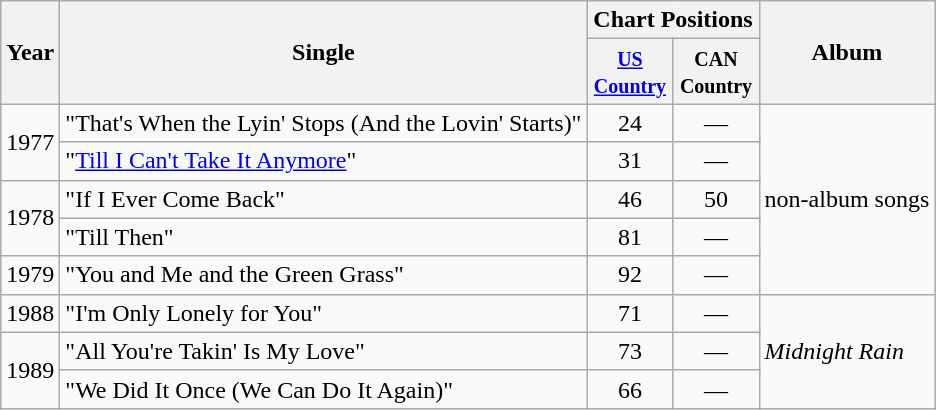<table class="wikitable">
<tr>
<th rowspan="2">Year</th>
<th rowspan="2">Single</th>
<th colspan="2">Chart Positions</th>
<th rowspan="2">Album</th>
</tr>
<tr>
<th width="50"><small><a href='#'>US Country</a></small></th>
<th width="50"><small>CAN Country</small></th>
</tr>
<tr>
<td rowspan=2>1977</td>
<td>"That's When the Lyin' Stops (And the Lovin' Starts)"</td>
<td align=center>24</td>
<td align=center>—</td>
<td rowspan=5>non-album songs</td>
</tr>
<tr>
<td>"<a href='#'>Till I Can't Take It Anymore</a>"</td>
<td align=center>31</td>
<td align=center>—</td>
</tr>
<tr>
<td rowspan=2>1978</td>
<td>"If I Ever Come Back"</td>
<td align=center>46</td>
<td align=center>50</td>
</tr>
<tr>
<td>"Till Then"</td>
<td align=center>81</td>
<td align=center>—</td>
</tr>
<tr>
<td>1979</td>
<td>"You and Me and the Green Grass"</td>
<td align=center>92</td>
<td align=center>—</td>
</tr>
<tr>
<td>1988</td>
<td>"I'm Only Lonely for You"</td>
<td align=center>71</td>
<td align=center>—</td>
<td rowspan=3><em>Midnight Rain</em></td>
</tr>
<tr>
<td rowspan=2>1989</td>
<td>"All You're Takin' Is My Love"</td>
<td align=center>73</td>
<td align=center>—</td>
</tr>
<tr>
<td>"We Did It Once (We Can Do It Again)"</td>
<td align=center>66</td>
<td align=center>—</td>
</tr>
</table>
